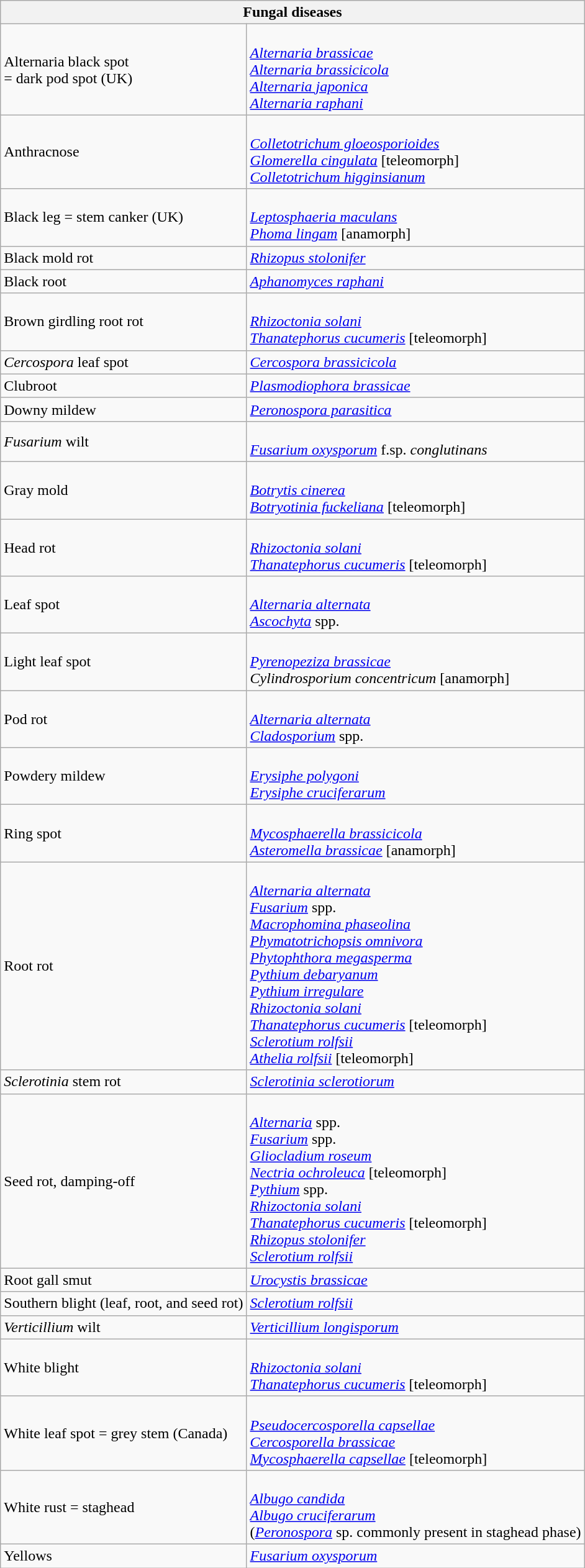<table class="wikitable" style="clear:left">
<tr>
<th colspan=2><strong>Fungal diseases</strong></th>
</tr>
<tr>
<td>Alternaria black spot <br>= dark pod spot (UK)</td>
<td><br><em><a href='#'>Alternaria brassicae</a></em><br>
<em><a href='#'>Alternaria brassicicola</a></em><br>
<em><a href='#'>Alternaria japonica</a></em> <br>
 <em><a href='#'>Alternaria raphani</a></em><br></td>
</tr>
<tr>
<td>Anthracnose</td>
<td><br><em><a href='#'>Colletotrichum gloeosporioides</a></em><br> 
<em><a href='#'>Glomerella cingulata</a></em> [teleomorph] <br>
<em><a href='#'>Colletotrichum higginsianum</a></em></td>
</tr>
<tr>
<td>Black leg = stem canker (UK)</td>
<td><br><em><a href='#'>Leptosphaeria maculans</a></em><br>
<em><a href='#'>Phoma lingam</a></em> [anamorph]</td>
</tr>
<tr>
<td>Black mold rot</td>
<td><em><a href='#'>Rhizopus stolonifer</a></em></td>
</tr>
<tr>
<td>Black root</td>
<td><em><a href='#'>Aphanomyces raphani</a></em></td>
</tr>
<tr>
<td>Brown girdling root rot</td>
<td><br><em><a href='#'>Rhizoctonia solani</a></em><br>
<em><a href='#'>Thanatephorus cucumeris</a></em> [teleomorph]</td>
</tr>
<tr>
<td><em>Cercospora</em> leaf spot</td>
<td><em><a href='#'>Cercospora brassicicola</a></em></td>
</tr>
<tr>
<td>Clubroot</td>
<td><em><a href='#'>Plasmodiophora brassicae</a></em></td>
</tr>
<tr>
<td>Downy mildew</td>
<td><em><a href='#'>Peronospora parasitica</a></em></td>
</tr>
<tr>
<td><em>Fusarium</em> wilt</td>
<td><br><em><a href='#'>Fusarium oxysporum</a></em> f.sp. <em>conglutinans</em></td>
</tr>
<tr>
<td>Gray mold</td>
<td><br><em><a href='#'>Botrytis cinerea</a></em><br>
<em><a href='#'>Botryotinia fuckeliana</a></em> [teleomorph]</td>
</tr>
<tr>
<td>Head rot</td>
<td><br><em><a href='#'>Rhizoctonia solani</a></em><br> 
<em><a href='#'>Thanatephorus cucumeris</a></em> [teleomorph]</td>
</tr>
<tr>
<td>Leaf spot</td>
<td><br><em><a href='#'>Alternaria alternata</a></em><br>
<em><a href='#'>Ascochyta</a></em> spp.</td>
</tr>
<tr>
<td>Light leaf spot</td>
<td><br><em><a href='#'>Pyrenopeziza brassicae</a></em><br>
<em>Cylindrosporium concentricum</em> [anamorph]</td>
</tr>
<tr>
<td>Pod rot</td>
<td><br><em><a href='#'>Alternaria alternata</a></em><br> 
<em><a href='#'>Cladosporium</a></em> spp.</td>
</tr>
<tr>
<td>Powdery mildew</td>
<td><br><em><a href='#'>Erysiphe polygoni</a></em><br> 
<em><a href='#'>Erysiphe cruciferarum</a></em></td>
</tr>
<tr>
<td>Ring spot</td>
<td><br><em><a href='#'>Mycosphaerella brassicicola</a></em><br>
<em><a href='#'>Asteromella brassicae</a></em> [anamorph]</td>
</tr>
<tr>
<td>Root rot</td>
<td><br><em><a href='#'>Alternaria alternata</a></em><br>
<em><a href='#'>Fusarium</a></em> spp. <br>
<em><a href='#'>Macrophomina phaseolina</a></em><br>
<em><a href='#'>Phymatotrichopsis omnivora</a></em><br>
<em><a href='#'>Phytophthora megasperma</a></em><br>
<em><a href='#'>Pythium debaryanum</a></em><br>
<em><a href='#'>Pythium irregulare</a></em><br>
<em><a href='#'>Rhizoctonia solani</a></em><br>
<em><a href='#'>Thanatephorus cucumeris</a></em> [teleomorph] <br>
<em><a href='#'>Sclerotium rolfsii</a></em><br>
<em><a href='#'>Athelia rolfsii</a></em> [teleomorph]</td>
</tr>
<tr>
<td><em>Sclerotinia</em> stem rot</td>
<td><em><a href='#'>Sclerotinia sclerotiorum</a></em></td>
</tr>
<tr>
<td>Seed rot, damping-off</td>
<td><br><em><a href='#'>Alternaria</a></em> spp. <br>
<em><a href='#'>Fusarium</a></em> spp. <br>
<em><a href='#'>Gliocladium roseum</a></em><br>
<em><a href='#'>Nectria ochroleuca</a></em> [teleomorph] <br>
<em><a href='#'>Pythium</a></em> spp. <br>
<em><a href='#'>Rhizoctonia solani</a></em><br>
<em><a href='#'>Thanatephorus cucumeris</a></em> [teleomorph] <br>
<em><a href='#'>Rhizopus stolonifer</a></em><br>
<em><a href='#'>Sclerotium rolfsii</a></em></td>
</tr>
<tr>
<td>Root gall smut</td>
<td><em><a href='#'>Urocystis brassicae</a></em></td>
</tr>
<tr>
<td>Southern blight (leaf, root, and seed rot)</td>
<td><em><a href='#'>Sclerotium rolfsii</a></em></td>
</tr>
<tr>
<td><em>Verticillium</em> wilt</td>
<td><em><a href='#'>Verticillium longisporum</a></em></td>
</tr>
<tr>
<td>White blight</td>
<td><br><em><a href='#'>Rhizoctonia solani</a></em><br>
<em><a href='#'>Thanatephorus cucumeris</a></em> [teleomorph]</td>
</tr>
<tr>
<td>White leaf spot = grey stem (Canada)</td>
<td><br><em><a href='#'>Pseudocercosporella capsellae</a></em> <br>
 <em><a href='#'>Cercosporella brassicae</a></em><br>
<em><a href='#'>Mycosphaerella capsellae</a></em> [teleomorph]</td>
</tr>
<tr>
<td>White rust = staghead</td>
<td><br><em><a href='#'>Albugo candida</a></em> <br>
 <em><a href='#'>Albugo cruciferarum</a></em><br>
(<em><a href='#'>Peronospora</a></em> sp. commonly present in staghead phase)</td>
</tr>
<tr>
<td>Yellows</td>
<td><em><a href='#'>Fusarium oxysporum</a></em></td>
</tr>
</table>
